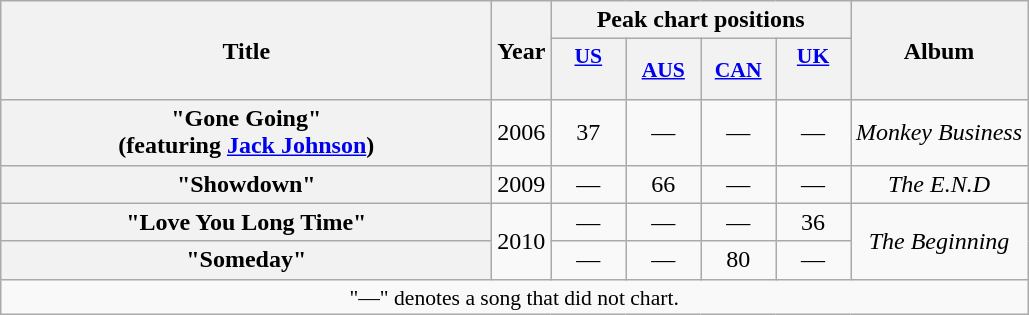<table class="wikitable plainrowheaders" style="text-align:center;">
<tr>
<th scope="col" rowspan="2" style="width:20em;">Title</th>
<th scope="col" rowspan="2">Year</th>
<th scope="col" colspan="4">Peak chart positions</th>
<th scope="col" rowspan="2">Album</th>
</tr>
<tr>
<th scope="col" style="width:3em;font-size:90%;"><a href='#'>US<br></a><br></th>
<th scope="col" style="width:3em;font-size:90%;"><a href='#'>AUS</a><br></th>
<th scope="col" style="width:3em;font-size:90%;"><a href='#'>CAN</a><br></th>
<th scope="col" style="width:3em;font-size:90%;"><a href='#'>UK<br></a><br></th>
</tr>
<tr>
<th scope="row">"Gone Going" <br><span>(featuring <a href='#'>Jack Johnson</a>)</span></th>
<td>2006</td>
<td>37</td>
<td>—</td>
<td>—</td>
<td>—</td>
<td><em>Monkey Business</em></td>
</tr>
<tr>
<th scope="row">"Showdown"</th>
<td>2009</td>
<td>—</td>
<td>66</td>
<td>—</td>
<td>—</td>
<td><em>The E.N.D</em></td>
</tr>
<tr>
<th scope="row">"Love You Long Time"</th>
<td rowspan="2">2010</td>
<td>—</td>
<td>—</td>
<td>—</td>
<td>36</td>
<td rowspan="2"><em>The Beginning</em></td>
</tr>
<tr>
<th scope="row">"Someday"</th>
<td>—</td>
<td>—</td>
<td>80</td>
<td>—</td>
</tr>
<tr>
<td colspan="7" style="font-size:90%">"—" denotes a song that did not chart.</td>
</tr>
</table>
